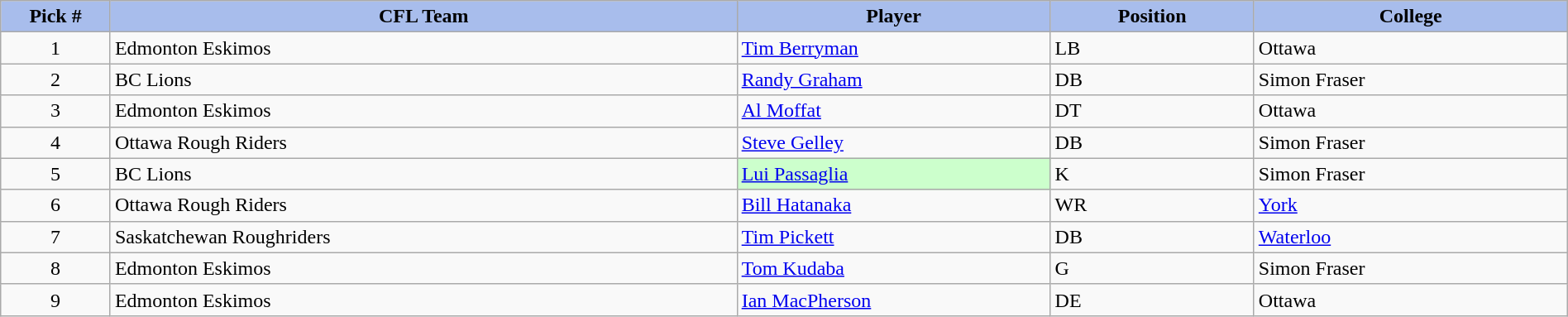<table class="wikitable" style="width: 100%">
<tr>
<th style="background:#a8bdec; width:7%;">Pick #</th>
<th style="width:40%; background:#a8bdec;">CFL Team</th>
<th style="width:20%; background:#a8bdec;">Player</th>
<th style="width:13%; background:#a8bdec;">Position</th>
<th style="width:20%; background:#a8bdec;">College</th>
</tr>
<tr>
<td align=center>1</td>
<td>Edmonton Eskimos</td>
<td><a href='#'>Tim Berryman</a></td>
<td>LB</td>
<td>Ottawa</td>
</tr>
<tr>
<td align=center>2</td>
<td>BC Lions</td>
<td><a href='#'>Randy Graham</a></td>
<td>DB</td>
<td>Simon Fraser</td>
</tr>
<tr>
<td align=center>3</td>
<td>Edmonton Eskimos</td>
<td><a href='#'>Al Moffat</a></td>
<td>DT</td>
<td>Ottawa</td>
</tr>
<tr>
<td align=center>4</td>
<td>Ottawa Rough Riders</td>
<td><a href='#'>Steve Gelley</a></td>
<td>DB</td>
<td>Simon Fraser</td>
</tr>
<tr>
<td align=center>5</td>
<td>BC Lions</td>
<td bgcolor="#CCFFCC"><a href='#'>Lui Passaglia</a></td>
<td>K</td>
<td>Simon Fraser</td>
</tr>
<tr>
<td align=center>6</td>
<td>Ottawa Rough Riders</td>
<td><a href='#'>Bill Hatanaka</a></td>
<td>WR</td>
<td><a href='#'>York</a></td>
</tr>
<tr>
<td align=center>7</td>
<td>Saskatchewan Roughriders</td>
<td><a href='#'>Tim Pickett</a></td>
<td>DB</td>
<td><a href='#'>Waterloo</a></td>
</tr>
<tr>
<td align=center>8</td>
<td>Edmonton Eskimos</td>
<td><a href='#'>Tom Kudaba</a></td>
<td>G</td>
<td>Simon Fraser</td>
</tr>
<tr>
<td align=center>9</td>
<td>Edmonton Eskimos</td>
<td><a href='#'>Ian MacPherson</a></td>
<td>DE</td>
<td>Ottawa</td>
</tr>
</table>
